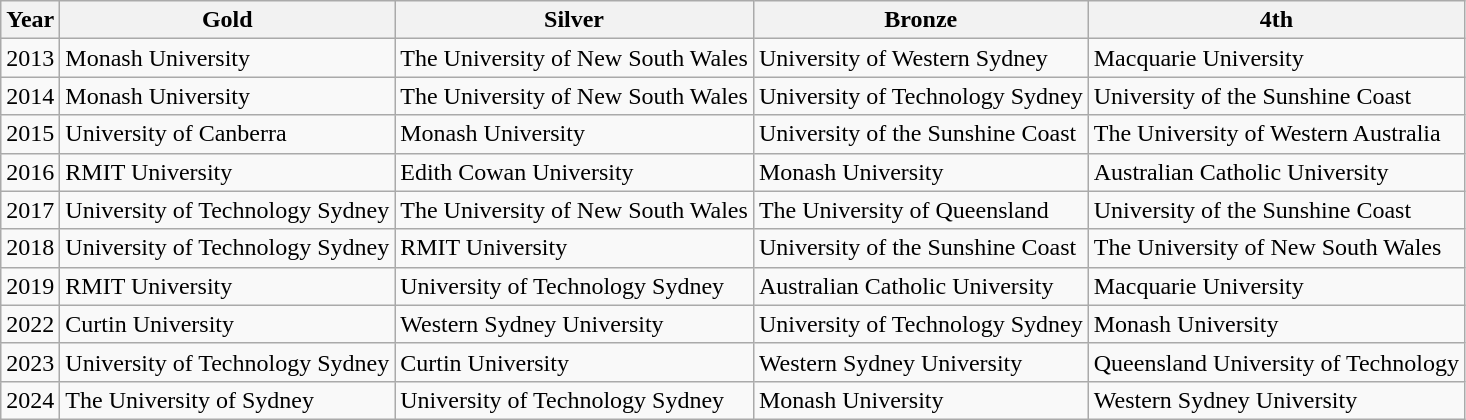<table class="wikitable">
<tr>
<th>Year</th>
<th>Gold</th>
<th>Silver</th>
<th>Bronze</th>
<th>4th</th>
</tr>
<tr>
<td>2013</td>
<td>Monash University</td>
<td>The University of New South Wales</td>
<td>University of Western Sydney</td>
<td>Macquarie University</td>
</tr>
<tr>
<td>2014</td>
<td>Monash University</td>
<td>The University of New South Wales</td>
<td>University of Technology Sydney</td>
<td>University of the Sunshine Coast</td>
</tr>
<tr>
<td>2015</td>
<td>University of Canberra</td>
<td>Monash University</td>
<td>University of the Sunshine Coast</td>
<td>The University of Western Australia</td>
</tr>
<tr>
<td>2016</td>
<td>RMIT University</td>
<td>Edith Cowan University</td>
<td>Monash University</td>
<td>Australian Catholic University</td>
</tr>
<tr>
<td>2017</td>
<td>University of Technology Sydney</td>
<td>The University of New South Wales</td>
<td>The University of Queensland</td>
<td>University of the Sunshine Coast</td>
</tr>
<tr>
<td>2018</td>
<td>University of Technology Sydney</td>
<td>RMIT University</td>
<td>University of the Sunshine Coast</td>
<td>The University of New South Wales</td>
</tr>
<tr>
<td>2019</td>
<td>RMIT University</td>
<td>University of Technology Sydney</td>
<td>Australian Catholic University</td>
<td>Macquarie University</td>
</tr>
<tr>
<td>2022</td>
<td>Curtin University</td>
<td>Western Sydney University</td>
<td>University of Technology Sydney</td>
<td>Monash University</td>
</tr>
<tr>
<td>2023</td>
<td>University of Technology Sydney</td>
<td>Curtin University</td>
<td>Western Sydney University</td>
<td>Queensland University of Technology</td>
</tr>
<tr>
<td>2024</td>
<td>The University of Sydney</td>
<td>University of Technology Sydney</td>
<td>Monash University</td>
<td>Western Sydney University</td>
</tr>
</table>
